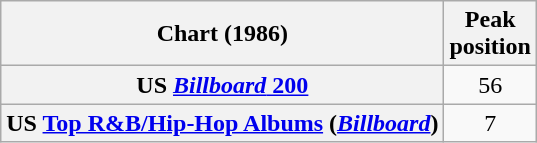<table class="wikitable sortable plainrowheaders" style="text-align:center">
<tr>
<th scope="col">Chart (1986)</th>
<th scope="col">Peak<br>position</th>
</tr>
<tr>
<th scope="row">US <a href='#'><em>Billboard</em> 200</a></th>
<td>56</td>
</tr>
<tr>
<th scope="row">US <a href='#'>Top R&B/Hip-Hop Albums</a> (<em><a href='#'>Billboard</a></em>)</th>
<td>7</td>
</tr>
</table>
